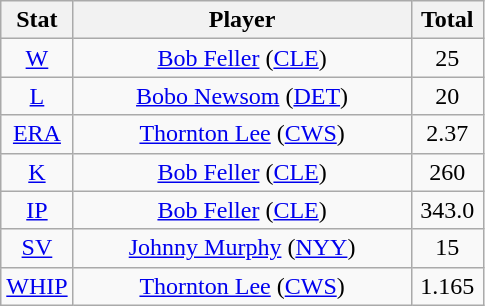<table class="wikitable" style="text-align:center;">
<tr>
<th style="width:15%;">Stat</th>
<th>Player</th>
<th style="width:15%;">Total</th>
</tr>
<tr>
<td><a href='#'>W</a></td>
<td><a href='#'>Bob Feller</a> (<a href='#'>CLE</a>)</td>
<td>25</td>
</tr>
<tr>
<td><a href='#'>L</a></td>
<td><a href='#'>Bobo Newsom</a> (<a href='#'>DET</a>)</td>
<td>20</td>
</tr>
<tr>
<td><a href='#'>ERA</a></td>
<td><a href='#'>Thornton Lee</a> (<a href='#'>CWS</a>)</td>
<td>2.37</td>
</tr>
<tr>
<td><a href='#'>K</a></td>
<td><a href='#'>Bob Feller</a> (<a href='#'>CLE</a>)</td>
<td>260</td>
</tr>
<tr>
<td><a href='#'>IP</a></td>
<td><a href='#'>Bob Feller</a> (<a href='#'>CLE</a>)</td>
<td>343.0</td>
</tr>
<tr>
<td><a href='#'>SV</a></td>
<td><a href='#'>Johnny Murphy</a> (<a href='#'>NYY</a>)</td>
<td>15</td>
</tr>
<tr>
<td><a href='#'>WHIP</a></td>
<td><a href='#'>Thornton Lee</a> (<a href='#'>CWS</a>)</td>
<td>1.165</td>
</tr>
</table>
